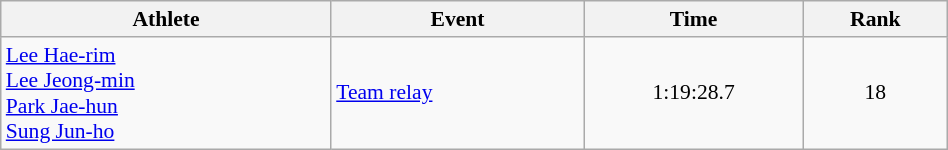<table class="wikitable" style="text-align:center; font-size:90%; width:50%;">
<tr>
<th>Athlete</th>
<th>Event</th>
<th>Time</th>
<th>Rank</th>
</tr>
<tr>
<td align=left><a href='#'>Lee Hae-rim</a><br> <a href='#'>Lee Jeong-min</a><br> <a href='#'>Park Jae-hun</a><br> <a href='#'>Sung Jun-ho</a></td>
<td align=left><a href='#'>Team relay</a></td>
<td>1:19:28.7</td>
<td>18</td>
</tr>
</table>
